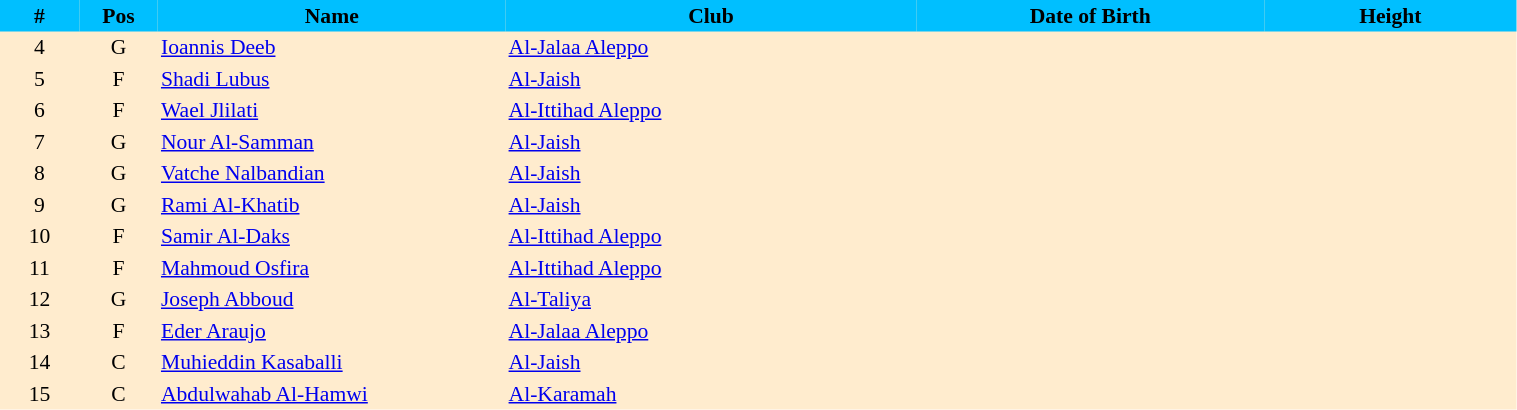<table border=0 cellpadding=2 cellspacing=0  |- bgcolor=#FFECCE style="text-align:center; font-size:90%;" width=80%>
<tr bgcolor=#00BFFF>
<th width=5%>#</th>
<th width=5%>Pos</th>
<th width=22%>Name</th>
<th width=26%>Club</th>
<th width=22%>Date of Birth</th>
<th width=16%>Height</th>
</tr>
<tr>
<td>4</td>
<td>G</td>
<td align=left><a href='#'>Ioannis Deeb</a></td>
<td align=left> <a href='#'>Al-Jalaa Aleppo</a></td>
<td align=left></td>
<td></td>
</tr>
<tr>
<td>5</td>
<td>F</td>
<td align=left><a href='#'>Shadi Lubus</a></td>
<td align=left> <a href='#'>Al-Jaish</a></td>
<td align=left></td>
<td></td>
</tr>
<tr>
<td>6</td>
<td>F</td>
<td align=left><a href='#'>Wael Jlilati</a></td>
<td align=left> <a href='#'>Al-Ittihad Aleppo</a></td>
<td align=left></td>
<td></td>
</tr>
<tr>
<td>7</td>
<td>G</td>
<td align=left><a href='#'>Nour Al-Samman</a></td>
<td align=left> <a href='#'>Al-Jaish</a></td>
<td align=left></td>
<td></td>
</tr>
<tr>
<td>8</td>
<td>G</td>
<td align=left><a href='#'>Vatche Nalbandian</a></td>
<td align=left> <a href='#'>Al-Jaish</a></td>
<td align=left></td>
<td></td>
</tr>
<tr>
<td>9</td>
<td>G</td>
<td align=left><a href='#'>Rami Al-Khatib</a></td>
<td align=left> <a href='#'>Al-Jaish</a></td>
<td align=left></td>
<td></td>
</tr>
<tr>
<td>10</td>
<td>F</td>
<td align=left><a href='#'>Samir Al-Daks</a></td>
<td align=left> <a href='#'>Al-Ittihad Aleppo</a></td>
<td align=left></td>
<td></td>
</tr>
<tr>
<td>11</td>
<td>F</td>
<td align=left><a href='#'>Mahmoud Osfira</a></td>
<td align=left> <a href='#'>Al-Ittihad Aleppo</a></td>
<td align=left></td>
<td></td>
</tr>
<tr>
<td>12</td>
<td>G</td>
<td align=left><a href='#'>Joseph Abboud</a></td>
<td align=left> <a href='#'>Al-Taliya</a></td>
<td align=left></td>
<td></td>
</tr>
<tr>
<td>13</td>
<td>F</td>
<td align=left><a href='#'>Eder Araujo</a></td>
<td align=left> <a href='#'>Al-Jalaa Aleppo</a></td>
<td align=left></td>
<td></td>
</tr>
<tr>
<td>14</td>
<td>C</td>
<td align=left><a href='#'>Muhieddin Kasaballi</a></td>
<td align=left> <a href='#'>Al-Jaish</a></td>
<td align=left></td>
<td></td>
</tr>
<tr>
<td>15</td>
<td>C</td>
<td align=left><a href='#'>Abdulwahab Al-Hamwi</a></td>
<td align=left> <a href='#'>Al-Karamah</a></td>
<td align=left></td>
<td></td>
</tr>
</table>
